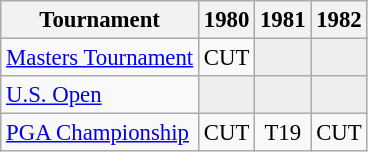<table class="wikitable" style="font-size:95%;text-align:center;">
<tr>
<th>Tournament</th>
<th>1980</th>
<th>1981</th>
<th>1982</th>
</tr>
<tr>
<td align=left><a href='#'>Masters Tournament</a></td>
<td>CUT</td>
<td style="background:#eeeeee;"></td>
<td style="background:#eeeeee;"></td>
</tr>
<tr>
<td align=left><a href='#'>U.S. Open</a></td>
<td style="background:#eeeeee;"></td>
<td style="background:#eeeeee;"></td>
<td style="background:#eeeeee;"></td>
</tr>
<tr>
<td align=left><a href='#'>PGA Championship</a></td>
<td>CUT</td>
<td>T19</td>
<td>CUT</td>
</tr>
</table>
